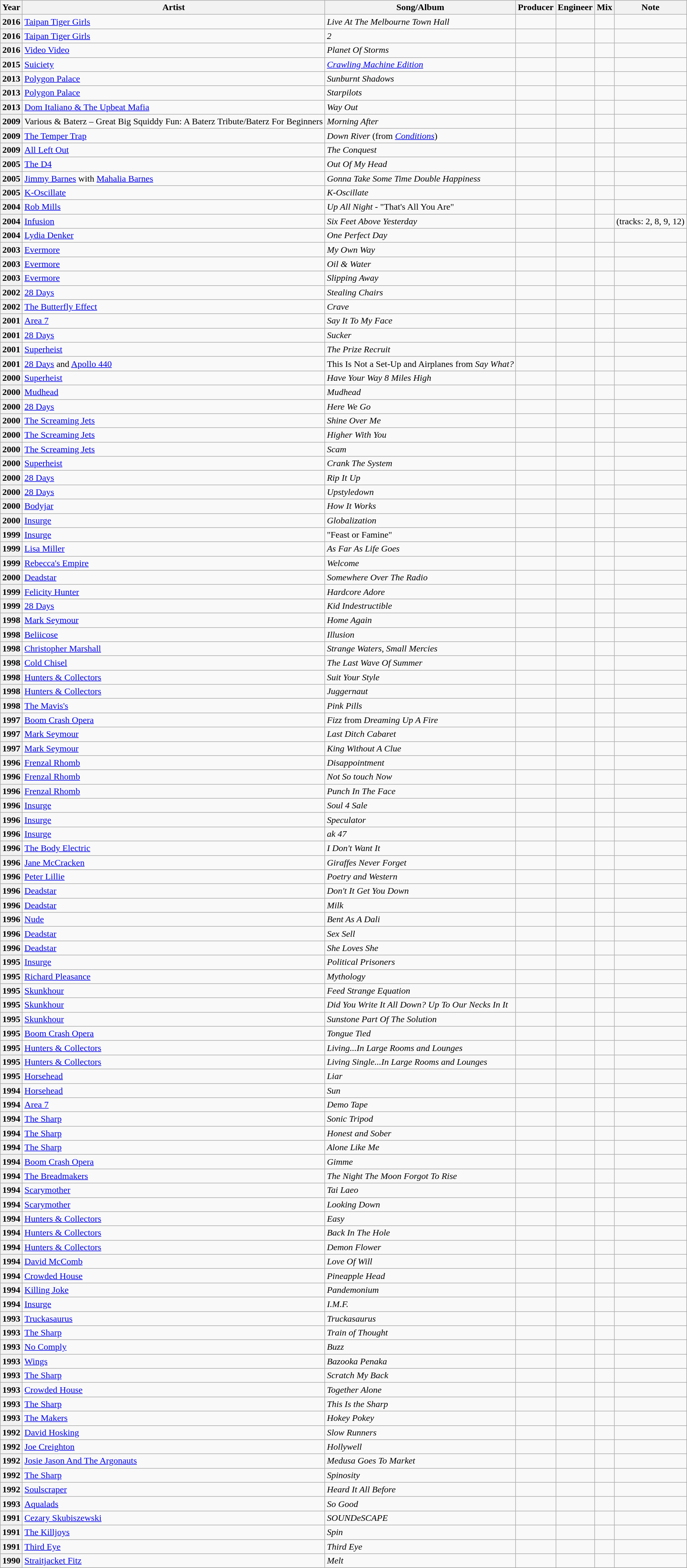<table class="wikitable collapsible sortable">
<tr>
<th>Year</th>
<th>Artist</th>
<th>Song/Album</th>
<th>Producer</th>
<th>Engineer</th>
<th>Mix</th>
<th>Note</th>
</tr>
<tr>
<th>2016</th>
<td><a href='#'>Taipan Tiger Girls</a></td>
<td><em>Live At The Melbourne Town Hall</em></td>
<td></td>
<td></td>
<td></td>
<td></td>
</tr>
<tr>
<th>2016</th>
<td><a href='#'>Taipan Tiger Girls</a></td>
<td><em>2</em></td>
<td></td>
<td></td>
<td></td>
<td></td>
</tr>
<tr>
<th>2016</th>
<td><a href='#'>Video Video</a></td>
<td><em>Planet Of Storms</em></td>
<td></td>
<td></td>
<td></td>
<td></td>
</tr>
<tr>
<th>2015</th>
<td><a href='#'>Suiciety</a></td>
<td><em><a href='#'>Crawling Machine Edition</a></em></td>
<td></td>
<td></td>
<td></td>
<td></td>
</tr>
<tr>
<th>2013</th>
<td><a href='#'>Polygon Palace</a></td>
<td><em>Sunburnt Shadows</em></td>
<td></td>
<td></td>
<td></td>
<td></td>
</tr>
<tr>
<th>2013</th>
<td><a href='#'>Polygon Palace</a></td>
<td><em>Starpilots</em></td>
<td></td>
<td></td>
<td></td>
<td></td>
</tr>
<tr>
<th>2013</th>
<td><a href='#'>Dom Italiano & The Upbeat Mafia</a></td>
<td><em>Way Out</em></td>
<td></td>
<td></td>
<td></td>
<td></td>
</tr>
<tr>
<th>2009</th>
<td>Various & Baterz – Great Big Squiddy Fun: A Baterz Tribute/Baterz For Beginners</td>
<td><em>Morning After</em></td>
<td></td>
<td></td>
<td></td>
<td></td>
</tr>
<tr>
<th>2009</th>
<td><a href='#'>The Temper Trap</a></td>
<td><em>Down River</em> (from <em><a href='#'>Conditions</a></em>)</td>
<td></td>
<td></td>
<td></td>
<td></td>
</tr>
<tr>
<th>2009</th>
<td><a href='#'>All Left Out</a></td>
<td><em>The Conquest</em></td>
<td></td>
<td></td>
<td></td>
<td></td>
</tr>
<tr>
<th>2005</th>
<td><a href='#'>The D4</a></td>
<td><em>Out Of My Head</em></td>
<td></td>
<td></td>
<td></td>
<td></td>
</tr>
<tr>
<th>2005</th>
<td><a href='#'>Jimmy Barnes</a> with <a href='#'>Mahalia Barnes</a></td>
<td><em>Gonna Take Some Time</em> <em>Double Happiness</em></td>
<td></td>
<td></td>
<td></td>
<td></td>
</tr>
<tr>
<th>2005</th>
<td><a href='#'>K-Oscillate</a></td>
<td><em>K-Oscillate</em></td>
<td></td>
<td></td>
<td></td>
<td></td>
</tr>
<tr>
<th>2004</th>
<td><a href='#'>Rob Mills</a></td>
<td><em>Up All Night</em> -  "That's All You Are"</td>
<td></td>
<td></td>
<td></td>
<td></td>
</tr>
<tr>
<th>2004</th>
<td><a href='#'>Infusion</a></td>
<td><em>Six Feet Above Yesterday</em></td>
<td></td>
<td></td>
<td></td>
<td>(tracks: 2, 8, 9, 12)</td>
</tr>
<tr>
<th>2004</th>
<td><a href='#'>Lydia Denker</a></td>
<td><em>One Perfect Day</em></td>
<td></td>
<td></td>
<td></td>
<td></td>
</tr>
<tr>
<th>2003</th>
<td><a href='#'>Evermore</a></td>
<td><em>My Own Way</em></td>
<td></td>
<td></td>
<td></td>
<td></td>
</tr>
<tr>
<th>2003</th>
<td><a href='#'>Evermore</a></td>
<td><em>Oil & Water</em></td>
<td></td>
<td></td>
<td></td>
<td></td>
</tr>
<tr>
<th>2003</th>
<td><a href='#'>Evermore</a></td>
<td><em>Slipping Away</em></td>
<td></td>
<td></td>
<td></td>
<td></td>
</tr>
<tr>
<th>2002</th>
<td><a href='#'>28 Days</a></td>
<td><em>Stealing Chairs</em></td>
<td></td>
<td></td>
<td></td>
<td></td>
</tr>
<tr>
<th>2002</th>
<td><a href='#'>The Butterfly Effect</a></td>
<td><em>Crave</em></td>
<td></td>
<td></td>
<td></td>
<td></td>
</tr>
<tr>
<th>2001</th>
<td><a href='#'>Area 7</a></td>
<td><em>Say It To My Face</em></td>
<td></td>
<td></td>
<td></td>
<td></td>
</tr>
<tr>
<th>2001</th>
<td><a href='#'>28 Days</a></td>
<td><em>Sucker</em></td>
<td></td>
<td></td>
<td></td>
<td></td>
</tr>
<tr>
<th>2001</th>
<td><a href='#'>Superheist</a></td>
<td><em>The Prize Recruit</em></td>
<td></td>
<td></td>
<td></td>
<td></td>
</tr>
<tr>
<th>2001</th>
<td><a href='#'>28 Days</a> and <a href='#'>Apollo 440</a></td>
<td>This Is Not a Set-Up and Airplanes from <em>Say What?</em></td>
<td></td>
<td></td>
<td></td>
<td></td>
</tr>
<tr>
<th>2000</th>
<td><a href='#'>Superheist</a></td>
<td><em>Have Your Way</em> <em>8 Miles High</em></td>
<td></td>
<td></td>
<td></td>
<td></td>
</tr>
<tr>
<th>2000</th>
<td><a href='#'>Mudhead</a></td>
<td><em>Mudhead</em></td>
<td></td>
<td></td>
<td></td>
<td></td>
</tr>
<tr>
<th>2000</th>
<td><a href='#'>28 Days</a></td>
<td><em>Here We Go</em></td>
<td></td>
<td></td>
<td></td>
<td></td>
</tr>
<tr>
<th>2000</th>
<td><a href='#'>The Screaming Jets</a></td>
<td><em>Shine Over Me</em></td>
<td></td>
<td></td>
<td></td>
<td></td>
</tr>
<tr>
<th>2000</th>
<td><a href='#'>The Screaming Jets</a></td>
<td><em>Higher With You</em></td>
<td></td>
<td></td>
<td></td>
<td></td>
</tr>
<tr>
<th>2000</th>
<td><a href='#'>The Screaming Jets</a></td>
<td><em>Scam</em></td>
<td></td>
<td></td>
<td></td>
<td></td>
</tr>
<tr>
<th>2000</th>
<td><a href='#'>Superheist</a></td>
<td><em>Crank The System</em></td>
<td></td>
<td></td>
<td></td>
<td></td>
</tr>
<tr>
<th>2000</th>
<td><a href='#'>28 Days</a></td>
<td><em>Rip It Up</em></td>
<td></td>
<td></td>
<td></td>
<td></td>
</tr>
<tr>
<th>2000</th>
<td><a href='#'>28 Days</a></td>
<td><em>Upstyledown</em></td>
<td></td>
<td></td>
<td></td>
<td></td>
</tr>
<tr>
<th>2000</th>
<td><a href='#'>Bodyjar</a></td>
<td><em>How It Works</em></td>
<td></td>
<td></td>
<td></td>
<td></td>
</tr>
<tr>
<th>2000</th>
<td><a href='#'>Insurge</a></td>
<td><em>Globalization</em></td>
<td></td>
<td></td>
<td></td>
<td></td>
</tr>
<tr>
<th>1999</th>
<td><a href='#'>Insurge</a></td>
<td>"Feast or Famine"</td>
<td></td>
<td></td>
<td></td>
<td></td>
</tr>
<tr>
<th>1999</th>
<td><a href='#'>Lisa Miller</a></td>
<td><em>As Far As Life Goes</em></td>
<td></td>
<td></td>
<td></td>
<td></td>
</tr>
<tr>
<th>1999</th>
<td><a href='#'>Rebecca's Empire</a></td>
<td><em>Welcome</em></td>
<td></td>
<td></td>
<td></td>
<td></td>
</tr>
<tr>
<th>2000</th>
<td><a href='#'>Deadstar</a></td>
<td><em>Somewhere Over The Radio</em></td>
<td></td>
<td></td>
<td></td>
<td></td>
</tr>
<tr>
<th>1999</th>
<td><a href='#'>Felicity Hunter</a></td>
<td><em>Hardcore Adore</em></td>
<td></td>
<td></td>
<td></td>
<td></td>
</tr>
<tr>
<th>1999</th>
<td><a href='#'>28 Days</a></td>
<td><em>Kid Indestructible</em></td>
<td></td>
<td></td>
<td></td>
<td></td>
</tr>
<tr>
<th>1998</th>
<td><a href='#'>Mark Seymour</a></td>
<td><em>Home Again</em></td>
<td></td>
<td></td>
<td></td>
<td></td>
</tr>
<tr>
<th>1998</th>
<td><a href='#'>Beliicose</a></td>
<td><em>Illusion</em></td>
<td></td>
<td></td>
<td></td>
<td></td>
</tr>
<tr>
<th>1998</th>
<td><a href='#'>Christopher Marshall</a></td>
<td><em>Strange Waters, Small Mercies</em></td>
<td></td>
<td></td>
<td></td>
<td></td>
</tr>
<tr>
<th>1998</th>
<td><a href='#'>Cold Chisel</a></td>
<td><em>The Last Wave Of Summer</em></td>
<td></td>
<td></td>
<td></td>
<td></td>
</tr>
<tr>
<th>1998</th>
<td><a href='#'>Hunters & Collectors</a></td>
<td><em>Suit Your Style</em></td>
<td></td>
<td></td>
<td></td>
<td></td>
</tr>
<tr>
<th>1998</th>
<td><a href='#'>Hunters & Collectors</a></td>
<td><em>Juggernaut</em></td>
<td></td>
<td></td>
<td></td>
<td></td>
</tr>
<tr>
<th>1998</th>
<td><a href='#'>The Mavis's</a></td>
<td><em>Pink Pills</em></td>
<td></td>
<td></td>
<td></td>
<td></td>
</tr>
<tr>
<th>1997</th>
<td><a href='#'>Boom Crash Opera</a></td>
<td><em>Fizz</em> from <em>Dreaming Up A Fire</em></td>
<td></td>
<td></td>
<td></td>
<td></td>
</tr>
<tr>
<th>1997</th>
<td><a href='#'>Mark Seymour</a></td>
<td><em>Last Ditch Cabaret</em></td>
<td></td>
<td></td>
<td></td>
<td></td>
</tr>
<tr>
<th>1997</th>
<td><a href='#'>Mark Seymour</a></td>
<td><em>King Without A Clue</em></td>
<td></td>
<td></td>
<td></td>
<td></td>
</tr>
<tr>
<th>1996</th>
<td><a href='#'>Frenzal Rhomb</a></td>
<td><em>Disappointment</em></td>
<td></td>
<td></td>
<td></td>
<td></td>
</tr>
<tr>
<th>1996</th>
<td><a href='#'>Frenzal Rhomb</a></td>
<td><em>Not So touch Now</em></td>
<td></td>
<td></td>
<td></td>
<td></td>
</tr>
<tr>
<th>1996</th>
<td><a href='#'>Frenzal Rhomb</a></td>
<td><em>Punch In The Face</em></td>
<td></td>
<td></td>
<td></td>
<td></td>
</tr>
<tr>
<th>1996</th>
<td><a href='#'>Insurge</a></td>
<td><em>Soul 4 Sale</em></td>
<td></td>
<td></td>
<td></td>
<td></td>
</tr>
<tr>
<th>1996</th>
<td><a href='#'>Insurge</a></td>
<td><em>Speculator</em></td>
<td></td>
<td></td>
<td></td>
<td></td>
</tr>
<tr>
<th>1996</th>
<td><a href='#'>Insurge</a></td>
<td><em>ak 47</em></td>
<td></td>
<td></td>
<td></td>
<td></td>
</tr>
<tr>
<th>1996</th>
<td><a href='#'>The Body Electric</a></td>
<td><em>I Don't Want It</em></td>
<td></td>
<td></td>
<td></td>
<td></td>
</tr>
<tr>
<th>1996</th>
<td><a href='#'>Jane McCracken</a></td>
<td><em>Giraffes Never Forget</em></td>
<td></td>
<td></td>
<td></td>
<td></td>
</tr>
<tr>
<th>1996</th>
<td><a href='#'>Peter Lillie</a></td>
<td><em>Poetry and Western</em></td>
<td></td>
<td></td>
<td></td>
<td></td>
</tr>
<tr>
<th>1996</th>
<td><a href='#'>Deadstar</a></td>
<td><em>Don't It Get You Down</em></td>
<td></td>
<td></td>
<td></td>
<td></td>
</tr>
<tr>
<th>1996</th>
<td><a href='#'>Deadstar</a></td>
<td><em>Milk</em></td>
<td></td>
<td></td>
<td></td>
<td></td>
</tr>
<tr>
<th>1996</th>
<td><a href='#'>Nude</a></td>
<td><em>Bent As A Dali</em></td>
<td></td>
<td></td>
<td></td>
<td></td>
</tr>
<tr>
<th>1996</th>
<td><a href='#'>Deadstar</a></td>
<td><em>Sex Sell</em></td>
<td></td>
<td></td>
<td></td>
<td></td>
</tr>
<tr>
<th>1996</th>
<td><a href='#'>Deadstar</a></td>
<td><em>She Loves She</em></td>
<td></td>
<td></td>
<td></td>
<td></td>
</tr>
<tr>
<th>1995</th>
<td><a href='#'>Insurge</a></td>
<td><em>Political Prisoners</em></td>
<td></td>
<td></td>
<td></td>
<td></td>
</tr>
<tr>
<th>1995</th>
<td><a href='#'>Richard Pleasance</a></td>
<td><em>Mythology</em></td>
<td></td>
<td></td>
<td></td>
<td></td>
</tr>
<tr>
<th>1995</th>
<td><a href='#'>Skunkhour</a></td>
<td><em>Feed</em> <em>Strange Equation</em></td>
<td></td>
<td></td>
<td></td>
<td></td>
</tr>
<tr>
<th>1995</th>
<td><a href='#'>Skunkhour</a></td>
<td><em>Did You Write It All Down?</em> <em>Up To Our Necks In It</em></td>
<td></td>
<td></td>
<td></td>
<td></td>
</tr>
<tr>
<th>1995</th>
<td><a href='#'>Skunkhour</a></td>
<td><em>Sunstone</em> <em>Part Of The Solution</em></td>
<td></td>
<td></td>
<td></td>
<td></td>
</tr>
<tr>
<th>1995</th>
<td><a href='#'>Boom Crash Opera</a></td>
<td><em>Tongue Tied</em></td>
<td></td>
<td></td>
<td></td>
<td></td>
</tr>
<tr>
<th>1995</th>
<td><a href='#'>Hunters & Collectors</a></td>
<td><em>Living...In Large Rooms and Lounges</em></td>
<td></td>
<td></td>
<td></td>
<td></td>
</tr>
<tr>
<th>1995</th>
<td><a href='#'>Hunters & Collectors</a></td>
<td><em>Living Single...In Large Rooms and Lounges</em></td>
<td></td>
<td></td>
<td></td>
<td></td>
</tr>
<tr>
<th>1995</th>
<td><a href='#'>Horsehead</a></td>
<td><em>Liar</em></td>
<td></td>
<td></td>
<td></td>
<td></td>
</tr>
<tr>
<th>1994</th>
<td><a href='#'>Horsehead</a></td>
<td><em>Sun</em></td>
<td></td>
<td></td>
<td></td>
<td></td>
</tr>
<tr>
<th>1994</th>
<td><a href='#'>Area 7</a></td>
<td><em>Demo Tape</em></td>
<td></td>
<td></td>
<td></td>
<td></td>
</tr>
<tr>
<th>1994</th>
<td><a href='#'>The Sharp</a></td>
<td><em>Sonic Tripod</em></td>
<td></td>
<td></td>
<td></td>
<td></td>
</tr>
<tr>
<th>1994</th>
<td><a href='#'>The Sharp</a></td>
<td><em>Honest and Sober</em></td>
<td></td>
<td></td>
<td></td>
<td></td>
</tr>
<tr>
<th>1994</th>
<td><a href='#'>The Sharp</a></td>
<td><em>Alone Like Me</em></td>
<td></td>
<td></td>
<td></td>
<td></td>
</tr>
<tr>
<th>1994</th>
<td><a href='#'>Boom Crash Opera</a></td>
<td><em>Gimme</em></td>
<td></td>
<td></td>
<td></td>
<td></td>
</tr>
<tr>
<th>1994</th>
<td><a href='#'>The Breadmakers</a></td>
<td><em>The Night The Moon Forgot To Rise</em></td>
<td></td>
<td></td>
<td></td>
<td></td>
</tr>
<tr>
<th>1994</th>
<td><a href='#'>Scarymother</a></td>
<td><em>Tai Laeo</em></td>
<td></td>
<td></td>
<td></td>
<td></td>
</tr>
<tr>
<th>1994</th>
<td><a href='#'>Scarymother</a></td>
<td><em>Looking Down</em></td>
<td></td>
<td></td>
<td></td>
<td></td>
</tr>
<tr>
<th>1994</th>
<td><a href='#'>Hunters & Collectors</a></td>
<td><em>Easy</em></td>
<td></td>
<td></td>
<td></td>
<td></td>
</tr>
<tr>
<th>1994</th>
<td><a href='#'>Hunters & Collectors</a></td>
<td><em>Back In The Hole</em></td>
<td></td>
<td></td>
<td></td>
<td></td>
</tr>
<tr>
<th>1994</th>
<td><a href='#'>Hunters & Collectors</a></td>
<td><em>Demon Flower</em></td>
<td></td>
<td></td>
<td></td>
<td></td>
</tr>
<tr>
<th>1994</th>
<td><a href='#'>David McComb</a></td>
<td><em>Love Of Will</em></td>
<td></td>
<td></td>
<td></td>
<td></td>
</tr>
<tr>
<th>1994</th>
<td><a href='#'>Crowded House</a></td>
<td><em>Pineapple Head</em></td>
<td></td>
<td></td>
<td></td>
<td></td>
</tr>
<tr>
<th>1994</th>
<td><a href='#'>Killing Joke</a></td>
<td><em>Pandemonium</em></td>
<td></td>
<td></td>
<td></td>
<td></td>
</tr>
<tr>
<th>1994</th>
<td><a href='#'>Insurge</a></td>
<td><em>I.M.F.</em></td>
<td></td>
<td></td>
<td></td>
<td></td>
</tr>
<tr>
<th>1993</th>
<td><a href='#'>Truckasaurus</a></td>
<td><em>Truckasaurus</em></td>
<td></td>
<td></td>
<td></td>
<td></td>
</tr>
<tr>
<th>1993</th>
<td><a href='#'>The Sharp</a></td>
<td><em>Train of Thought</em></td>
<td></td>
<td></td>
<td></td>
<td></td>
</tr>
<tr>
<th>1993</th>
<td><a href='#'>No Comply</a></td>
<td><em>Buzz</em></td>
<td></td>
<td></td>
<td></td>
<td></td>
</tr>
<tr>
<th>1993</th>
<td><a href='#'>Wings</a></td>
<td><em>Bazooka Penaka</em></td>
<td></td>
<td></td>
<td></td>
<td></td>
</tr>
<tr>
<th>1993</th>
<td><a href='#'>The Sharp</a></td>
<td><em>Scratch My Back</em></td>
<td></td>
<td></td>
<td></td>
<td></td>
</tr>
<tr>
<th>1993</th>
<td><a href='#'>Crowded House</a></td>
<td><em>Together Alone</em></td>
<td></td>
<td></td>
<td></td>
<td></td>
</tr>
<tr>
<th>1993</th>
<td><a href='#'>The Sharp</a></td>
<td><em>This Is the Sharp</em></td>
<td></td>
<td></td>
<td></td>
<td></td>
</tr>
<tr>
<th>1993</th>
<td><a href='#'>The Makers</a></td>
<td><em>Hokey Pokey</em></td>
<td></td>
<td></td>
<td></td>
<td></td>
</tr>
<tr>
<th>1992</th>
<td><a href='#'>David Hosking</a></td>
<td><em>Slow Runners</em></td>
<td></td>
<td></td>
<td></td>
<td></td>
</tr>
<tr>
<th>1992</th>
<td><a href='#'>Joe Creighton</a></td>
<td><em>Hollywell</em></td>
<td></td>
<td></td>
<td></td>
<td></td>
</tr>
<tr>
<th>1992</th>
<td><a href='#'>Josie Jason And The Argonauts</a></td>
<td><em>Medusa Goes To Market</em></td>
<td></td>
<td></td>
<td></td>
<td></td>
</tr>
<tr>
<th>1992</th>
<td><a href='#'>The Sharp</a></td>
<td><em>Spinosity</em></td>
<td></td>
<td></td>
<td></td>
<td></td>
</tr>
<tr>
<th>1992</th>
<td><a href='#'>Soulscraper</a></td>
<td><em>Heard It All Before</em></td>
<td></td>
<td></td>
<td></td>
<td></td>
</tr>
<tr>
<th>1993</th>
<td><a href='#'>Aqualads</a></td>
<td><em>So Good</em></td>
<td></td>
<td></td>
<td></td>
<td></td>
</tr>
<tr>
<th>1991</th>
<td><a href='#'>Cezary Skubiszewski</a></td>
<td><em>SOUNDeSCAPE</em></td>
<td></td>
<td></td>
<td></td>
<td></td>
</tr>
<tr>
<th>1991</th>
<td><a href='#'>The Killjoys</a></td>
<td><em>Spin</em></td>
<td></td>
<td></td>
<td></td>
<td></td>
</tr>
<tr>
<th>1991</th>
<td><a href='#'>Third Eye</a></td>
<td><em>Third Eye</em></td>
<td></td>
<td></td>
<td></td>
<td></td>
</tr>
<tr>
<th>1990</th>
<td><a href='#'>Straitjacket Fitz</a></td>
<td><em>Melt</em></td>
<td></td>
<td></td>
<td></td>
<td></td>
</tr>
<tr>
</tr>
</table>
